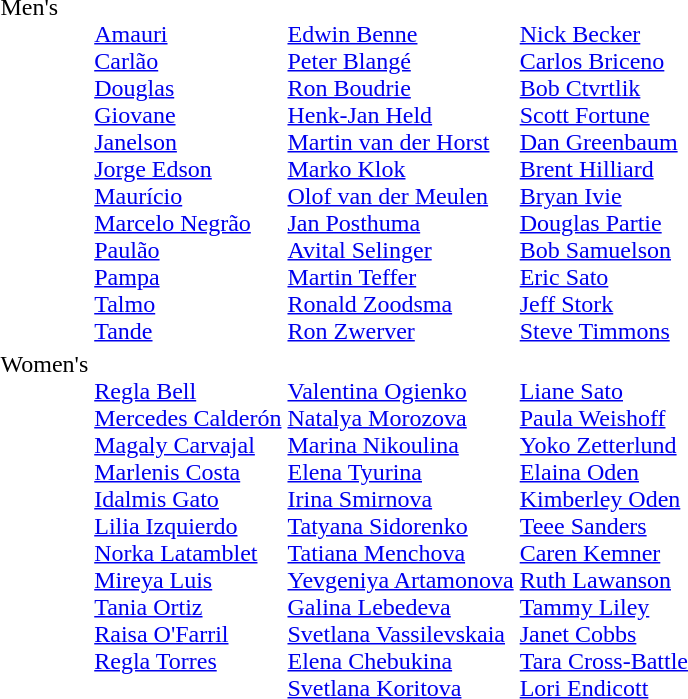<table>
<tr valign="top">
<td>Men's <br></td>
<td><br><a href='#'>Amauri</a><br><a href='#'>Carlão</a><br><a href='#'>Douglas</a><br><a href='#'>Giovane</a><br><a href='#'>Janelson</a><br><a href='#'>Jorge Edson</a><br><a href='#'>Maurício</a><br><a href='#'>Marcelo Negrão</a><br><a href='#'>Paulão</a><br><a href='#'>Pampa</a><br><a href='#'>Talmo</a><br><a href='#'>Tande</a></td>
<td><br><a href='#'>Edwin Benne</a><br><a href='#'>Peter Blangé</a><br><a href='#'>Ron Boudrie</a><br><a href='#'>Henk-Jan Held</a><br><a href='#'>Martin van der Horst</a><br><a href='#'>Marko Klok</a><br><a href='#'>Olof van der Meulen</a><br><a href='#'>Jan Posthuma</a><br><a href='#'>Avital Selinger</a><br><a href='#'>Martin Teffer</a><br><a href='#'>Ronald Zoodsma</a><br><a href='#'>Ron Zwerver</a></td>
<td><br><a href='#'>Nick Becker</a><br><a href='#'>Carlos Briceno</a><br><a href='#'>Bob Ctvrtlik</a><br><a href='#'>Scott Fortune</a><br><a href='#'>Dan Greenbaum</a><br><a href='#'>Brent Hilliard</a><br><a href='#'>Bryan Ivie</a><br><a href='#'>Douglas Partie</a><br><a href='#'>Bob Samuelson</a><br><a href='#'>Eric Sato</a><br><a href='#'>Jeff Stork</a><br><a href='#'>Steve Timmons</a></td>
</tr>
<tr valign="top">
<td>Women's <br></td>
<td valign="top"><br><a href='#'>Regla Bell</a><br><a href='#'>Mercedes Calderón</a><br><a href='#'>Magaly Carvajal</a><br><a href='#'>Marlenis Costa</a><br><a href='#'>Idalmis Gato</a><br><a href='#'>Lilia Izquierdo</a><br><a href='#'>Norka Latamblet</a><br><a href='#'>Mireya Luis</a><br><a href='#'>Tania Ortiz</a><br><a href='#'>Raisa O'Farril</a><br><a href='#'>Regla Torres</a></td>
<td valign="top"><br><a href='#'>Valentina Ogienko</a><br><a href='#'>Natalya Morozova</a><br><a href='#'>Marina Nikoulina</a><br><a href='#'>Elena Tyurina</a><br><a href='#'>Irina Smirnova</a><br><a href='#'>Tatyana Sidorenko</a><br><a href='#'>Tatiana Menchova</a><br><a href='#'>Yevgeniya Artamonova</a><br><a href='#'>Galina Lebedeva</a><br><a href='#'>Svetlana Vassilevskaia</a><br><a href='#'>Elena Chebukina</a><br><a href='#'>Svetlana Koritova</a></td>
<td valign="top"><br><a href='#'>Liane Sato</a><br><a href='#'>Paula Weishoff</a><br><a href='#'>Yoko Zetterlund</a><br><a href='#'>Elaina Oden</a><br><a href='#'>Kimberley Oden</a><br><a href='#'>Teee Sanders</a><br><a href='#'>Caren Kemner</a><br><a href='#'>Ruth Lawanson</a><br><a href='#'>Tammy Liley</a><br><a href='#'>Janet Cobbs</a><br><a href='#'>Tara Cross-Battle</a><br><a href='#'>Lori Endicott</a></td>
</tr>
</table>
